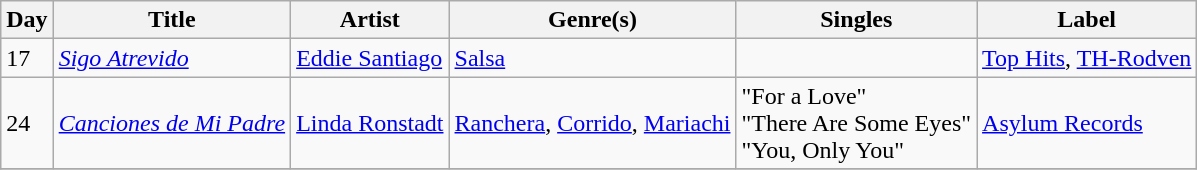<table class="wikitable sortable" style="text-align: left;">
<tr>
<th>Day</th>
<th>Title</th>
<th>Artist</th>
<th>Genre(s)</th>
<th>Singles</th>
<th>Label</th>
</tr>
<tr>
<td>17</td>
<td><em><a href='#'>Sigo Atrevido</a></em></td>
<td><a href='#'>Eddie Santiago</a></td>
<td><a href='#'>Salsa</a></td>
<td></td>
<td><a href='#'>Top Hits</a>, <a href='#'>TH-Rodven</a></td>
</tr>
<tr>
<td>24</td>
<td><em><a href='#'>Canciones de Mi Padre</a></em></td>
<td><a href='#'>Linda Ronstadt</a></td>
<td><a href='#'>Ranchera</a>, <a href='#'>Corrido</a>, <a href='#'>Mariachi</a></td>
<td>"For a Love"<br>"There Are Some Eyes"<br>"You, Only You"</td>
<td><a href='#'>Asylum Records</a></td>
</tr>
<tr>
</tr>
</table>
